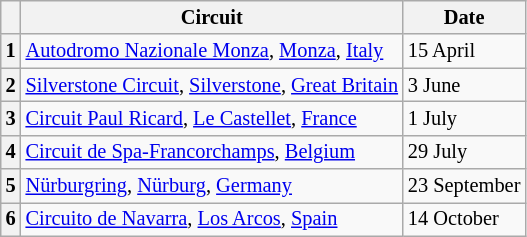<table class="wikitable" style="font-size: 85%;">
<tr>
<th></th>
<th>Circuit</th>
<th>Date</th>
</tr>
<tr>
<th>1</th>
<td> <a href='#'>Autodromo Nazionale Monza</a>, <a href='#'>Monza</a>, <a href='#'>Italy</a></td>
<td>15 April</td>
</tr>
<tr>
<th>2</th>
<td> <a href='#'>Silverstone Circuit</a>, <a href='#'>Silverstone</a>, <a href='#'>Great Britain</a></td>
<td>3 June</td>
</tr>
<tr>
<th>3</th>
<td> <a href='#'>Circuit Paul Ricard</a>, <a href='#'>Le Castellet</a>, <a href='#'>France</a></td>
<td>1 July</td>
</tr>
<tr>
<th>4</th>
<td> <a href='#'>Circuit de Spa-Francorchamps</a>, <a href='#'>Belgium</a></td>
<td>29 July</td>
</tr>
<tr>
<th>5</th>
<td> <a href='#'>Nürburgring</a>, <a href='#'>Nürburg</a>, <a href='#'>Germany</a></td>
<td>23 September</td>
</tr>
<tr>
<th>6</th>
<td> <a href='#'>Circuito de Navarra</a>, <a href='#'>Los Arcos</a>, <a href='#'>Spain</a></td>
<td>14 October</td>
</tr>
</table>
